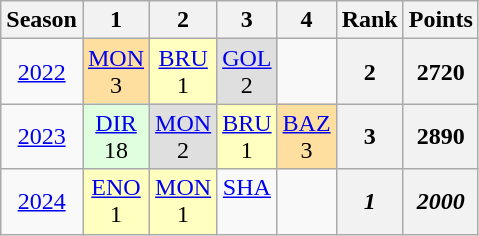<table class="wikitable" style="text-align:center;">
<tr>
<th>Season</th>
<th>1</th>
<th>2</th>
<th>3</th>
<th>4</th>
<th>Rank</th>
<th>Points</th>
</tr>
<tr>
<td><a href='#'>2022</a></td>
<td bgcolor="#ffdf9f"><a href='#'>MON</a><br>3</td>
<td bgcolor="#ffffbf"><a href='#'>BRU</a><br>1</td>
<td bgcolor="#dfdfdf"><a href='#'>GOL</a><br>2</td>
<td></td>
<th>2</th>
<th>2720</th>
</tr>
<tr>
<td><a href='#'>2023</a></td>
<td bgcolor="#dfffdf"><a href='#'>DIR</a><br>18</td>
<td bgcolor="#dfdfdf"><a href='#'>MON</a><br>2</td>
<td bgcolor="#ffffbf"><a href='#'>BRU</a><br>1</td>
<td bgcolor="#ffdf9f"><a href='#'>BAZ</a><br>3</td>
<th>3</th>
<th>2890</th>
</tr>
<tr>
<td><a href='#'>2024</a></td>
<td bgcolor="#ffffbf"><a href='#'>ENO</a><br>1</td>
<td bgcolor="#ffffbf"><a href='#'>MON</a><br>1</td>
<td><a href='#'>SHA</a><br> </td>
<td></td>
<th><em>1</em></th>
<th><em>2000</em></th>
</tr>
</table>
